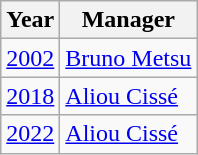<table class="wikitable">
<tr>
<th>Year</th>
<th>Manager</th>
</tr>
<tr>
<td align=center><a href='#'>2002</a></td>
<td> <a href='#'>Bruno Metsu</a></td>
</tr>
<tr>
<td align=center><a href='#'>2018</a></td>
<td> <a href='#'>Aliou Cissé</a></td>
</tr>
<tr>
<td align=center><a href='#'>2022</a></td>
<td> <a href='#'>Aliou Cissé</a></td>
</tr>
</table>
